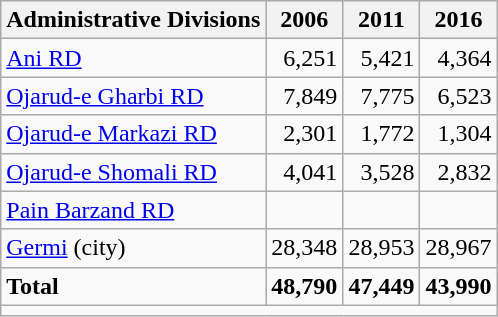<table class="wikitable">
<tr>
<th>Administrative Divisions</th>
<th>2006</th>
<th>2011</th>
<th>2016</th>
</tr>
<tr>
<td><a href='#'>Ani RD</a></td>
<td style="text-align: right;">6,251</td>
<td style="text-align: right;">5,421</td>
<td style="text-align: right;">4,364</td>
</tr>
<tr>
<td><a href='#'>Ojarud-e Gharbi RD</a></td>
<td style="text-align: right;">7,849</td>
<td style="text-align: right;">7,775</td>
<td style="text-align: right;">6,523</td>
</tr>
<tr>
<td><a href='#'>Ojarud-e Markazi RD</a></td>
<td style="text-align: right;">2,301</td>
<td style="text-align: right;">1,772</td>
<td style="text-align: right;">1,304</td>
</tr>
<tr>
<td><a href='#'>Ojarud-e Shomali RD</a></td>
<td style="text-align: right;">4,041</td>
<td style="text-align: right;">3,528</td>
<td style="text-align: right;">2,832</td>
</tr>
<tr>
<td><a href='#'>Pain Barzand RD</a></td>
<td style="text-align: right;"></td>
<td style="text-align: right;"></td>
<td style="text-align: right;"></td>
</tr>
<tr>
<td><a href='#'>Germi</a> (city)</td>
<td style="text-align: right;">28,348</td>
<td style="text-align: right;">28,953</td>
<td style="text-align: right;">28,967</td>
</tr>
<tr>
<td><strong>Total</strong></td>
<td style="text-align: right;"><strong>48,790</strong></td>
<td style="text-align: right;"><strong>47,449</strong></td>
<td style="text-align: right;"><strong>43,990</strong></td>
</tr>
<tr>
<td colspan=4></td>
</tr>
</table>
